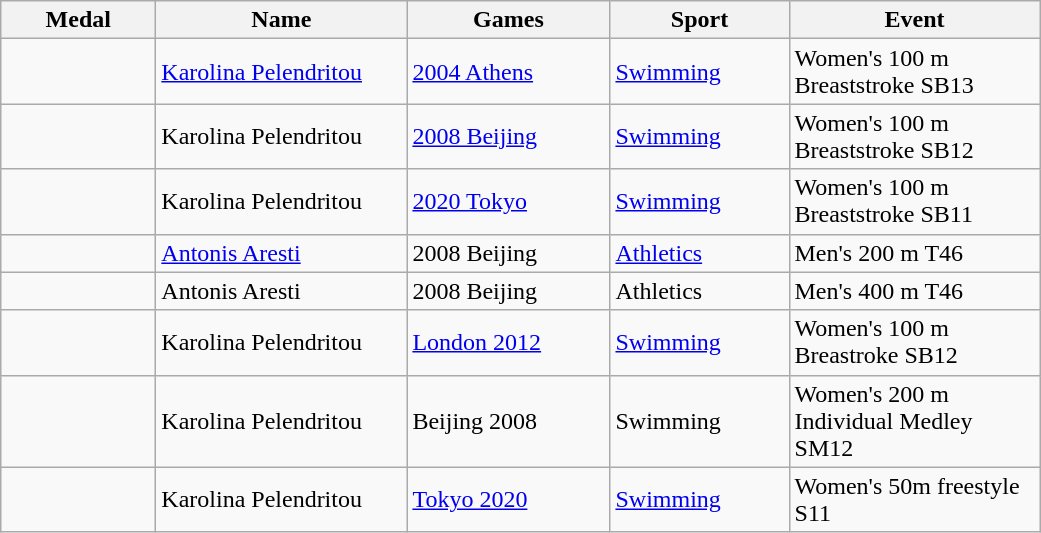<table class="wikitable">
<tr>
<th style="width:6em">Medal</th>
<th style="width:10em">Name</th>
<th style="width:8em">Games</th>
<th style="width:7em">Sport</th>
<th style="width:10em">Event</th>
</tr>
<tr>
<td></td>
<td><a href='#'>Karolina Pelendritou</a></td>
<td><a href='#'>2004 Athens</a></td>
<td><a href='#'>Swimming</a></td>
<td>Women's 100 m Breaststroke SB13</td>
</tr>
<tr>
<td></td>
<td>Karolina Pelendritou</td>
<td><a href='#'>2008 Beijing</a></td>
<td><a href='#'>Swimming</a></td>
<td>Women's 100 m Breaststroke SB12</td>
</tr>
<tr>
<td></td>
<td>Karolina Pelendritou</td>
<td><a href='#'>2020 Tokyo</a></td>
<td><a href='#'>Swimming</a></td>
<td>Women's 100 m Breaststroke SB11</td>
</tr>
<tr>
<td></td>
<td><a href='#'>Antonis Aresti</a></td>
<td>2008 Beijing</td>
<td><a href='#'>Athletics</a></td>
<td>Men's 200 m T46</td>
</tr>
<tr>
<td></td>
<td>Antonis Aresti</td>
<td>2008 Beijing</td>
<td>Athletics</td>
<td>Men's 400 m T46</td>
</tr>
<tr>
<td></td>
<td>Karolina Pelendritou</td>
<td><a href='#'>London 2012</a></td>
<td><a href='#'>Swimming</a></td>
<td>Women's 100 m Breastroke SB12</td>
</tr>
<tr>
<td></td>
<td>Karolina Pelendritou</td>
<td>Beijing 2008</td>
<td>Swimming</td>
<td>Women's 200 m Individual Medley SM12</td>
</tr>
<tr>
<td></td>
<td>Karolina Pelendritou</td>
<td><a href='#'>Tokyo 2020</a></td>
<td><a href='#'>Swimming</a></td>
<td>Women's 50m freestyle S11</td>
</tr>
</table>
